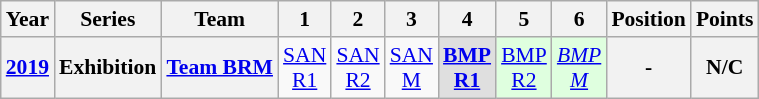<table class="wikitable" style="text-align:center; font-size:90%">
<tr>
<th>Year</th>
<th>Series</th>
<th>Team</th>
<th>1</th>
<th>2</th>
<th>3</th>
<th>4</th>
<th>5</th>
<th>6</th>
<th>Position</th>
<th>Points</th>
</tr>
<tr>
<th><a href='#'>2019</a></th>
<th>Exhibition</th>
<th><a href='#'>Team BRM</a></th>
<td><a href='#'>SAN<br>R1</a></td>
<td><a href='#'>SAN<br>R2</a></td>
<td><a href='#'>SAN<br>M</a></td>
<td style=background:#dfdfdf><strong><a href='#'>BMP<br>R1</a><br></strong></td>
<td style=background:#dfffdf><a href='#'>BMP<br>R2</a><br></td>
<td style=background:#dfffdf><em><a href='#'>BMP<br>M</a><br></em></td>
<th>-</th>
<th>N/C</th>
</tr>
</table>
